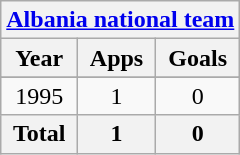<table class="wikitable" style="text-align:center">
<tr>
<th colspan=3><a href='#'>Albania national team</a></th>
</tr>
<tr>
<th>Year</th>
<th>Apps</th>
<th>Goals</th>
</tr>
<tr>
</tr>
<tr>
<td>1995</td>
<td>1</td>
<td>0</td>
</tr>
<tr>
<th>Total</th>
<th>1</th>
<th>0</th>
</tr>
</table>
